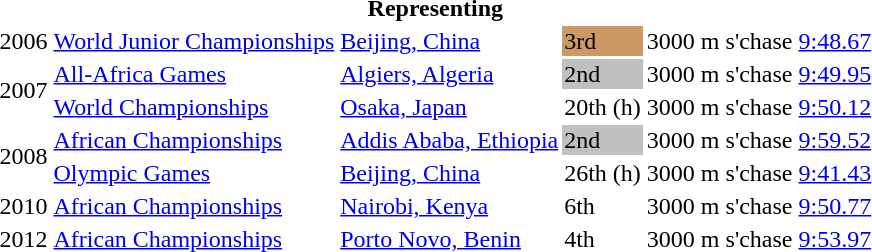<table>
<tr>
<th colspan="6">Representing </th>
</tr>
<tr>
<td>2006</td>
<td><a href='#'>World Junior Championships</a></td>
<td><a href='#'>Beijing, China</a></td>
<td bgcolor="cc9966">3rd</td>
<td>3000 m s'chase</td>
<td><a href='#'>9:48.67</a></td>
</tr>
<tr>
<td rowspan=2>2007</td>
<td><a href='#'>All-Africa Games</a></td>
<td><a href='#'>Algiers, Algeria</a></td>
<td bgcolor="silver">2nd</td>
<td>3000 m s'chase</td>
<td><a href='#'>9:49.95</a></td>
</tr>
<tr>
<td><a href='#'>World Championships</a></td>
<td><a href='#'>Osaka, Japan</a></td>
<td>20th (h)</td>
<td>3000 m s'chase</td>
<td><a href='#'>9:50.12</a></td>
</tr>
<tr>
<td rowspan=2>2008</td>
<td><a href='#'>African Championships</a></td>
<td><a href='#'>Addis Ababa, Ethiopia</a></td>
<td bgcolor="silver">2nd</td>
<td>3000 m s'chase</td>
<td><a href='#'>9:59.52</a></td>
</tr>
<tr>
<td><a href='#'>Olympic Games</a></td>
<td><a href='#'>Beijing, China</a></td>
<td>26th (h)</td>
<td>3000 m s'chase</td>
<td><a href='#'>9:41.43</a></td>
</tr>
<tr>
<td>2010</td>
<td><a href='#'>African Championships</a></td>
<td><a href='#'>Nairobi, Kenya</a></td>
<td>6th</td>
<td>3000 m s'chase</td>
<td><a href='#'>9:50.77</a></td>
</tr>
<tr>
<td>2012</td>
<td><a href='#'>African Championships</a></td>
<td><a href='#'>Porto Novo, Benin</a></td>
<td>4th</td>
<td>3000 m s'chase</td>
<td><a href='#'>9:53.97</a></td>
</tr>
</table>
